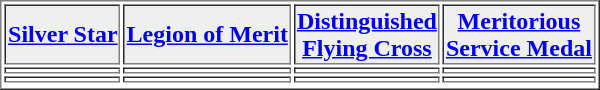<table align="center" border="1"  cellpadding="1">
<tr>
<th style="background:#efefef;"><a href='#'>Silver Star</a></th>
<th style="background:#efefef;"><a href='#'>Legion of Merit</a></th>
<th style="background:#efefef;"><a href='#'>Distinguished<br>Flying Cross</a></th>
<th style="background:#efefef;"><a href='#'>Meritorious<br>Service Medal</a></th>
</tr>
<tr>
<td></td>
<td></td>
<td></td>
<td></td>
</tr>
<tr>
<td></td>
<td></td>
<td></td>
<td></td>
</tr>
<tr>
</tr>
</table>
